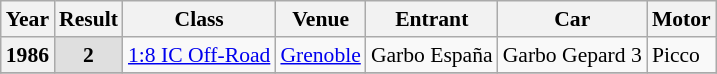<table class="wikitable" style="font-size: 90%">
<tr>
<th>Year</th>
<th>Result</th>
<th>Class</th>
<th>Venue</th>
<th>Entrant</th>
<th>Car</th>
<th>Motor</th>
</tr>
<tr>
<th>1986</th>
<td align=center style="background:#DFDFDF;"><strong>2</strong></td>
<td><a href='#'>1:8 IC Off-Road</a></td>
<td><a href='#'>Grenoble</a></td>
<td>Garbo España</td>
<td>Garbo Gepard 3</td>
<td>Picco</td>
</tr>
<tr>
</tr>
</table>
